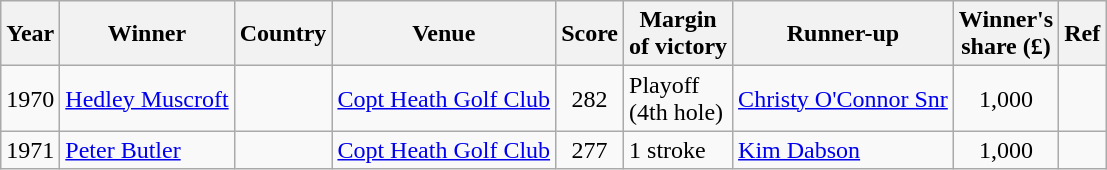<table class="wikitable">
<tr>
<th>Year</th>
<th>Winner</th>
<th>Country</th>
<th>Venue</th>
<th>Score</th>
<th>Margin<br>of victory</th>
<th>Runner-up</th>
<th>Winner's<br>share (£)</th>
<th>Ref</th>
</tr>
<tr>
<td>1970</td>
<td><a href='#'>Hedley Muscroft</a></td>
<td></td>
<td><a href='#'>Copt Heath Golf Club</a></td>
<td align=center>282</td>
<td>Playoff<br>(4th hole)</td>
<td> <a href='#'>Christy O'Connor Snr</a></td>
<td align=center>1,000</td>
<td></td>
</tr>
<tr>
<td>1971</td>
<td><a href='#'>Peter Butler</a></td>
<td></td>
<td><a href='#'>Copt Heath Golf Club</a></td>
<td align=center>277</td>
<td>1 stroke</td>
<td> <a href='#'>Kim Dabson</a></td>
<td align=center>1,000</td>
<td></td>
</tr>
</table>
